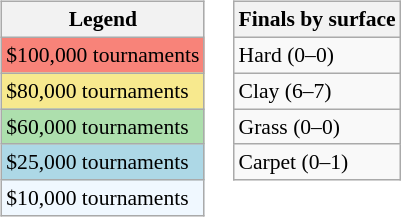<table>
<tr valign=top>
<td><br><table class=wikitable style="font-size:90%">
<tr>
<th>Legend</th>
</tr>
<tr style="background:#f88379;">
<td>$100,000 tournaments</td>
</tr>
<tr style="background:#f7e98e;">
<td>$80,000 tournaments</td>
</tr>
<tr style="background:#addfad;">
<td>$60,000 tournaments</td>
</tr>
<tr style="background:lightblue;">
<td>$25,000 tournaments</td>
</tr>
<tr style="background:#f0f8ff;">
<td>$10,000 tournaments</td>
</tr>
</table>
</td>
<td><br><table class=wikitable style="font-size:90%">
<tr>
<th>Finals by surface</th>
</tr>
<tr>
<td>Hard (0–0)</td>
</tr>
<tr>
<td>Clay (6–7)</td>
</tr>
<tr>
<td>Grass (0–0)</td>
</tr>
<tr>
<td>Carpet (0–1)</td>
</tr>
</table>
</td>
</tr>
</table>
